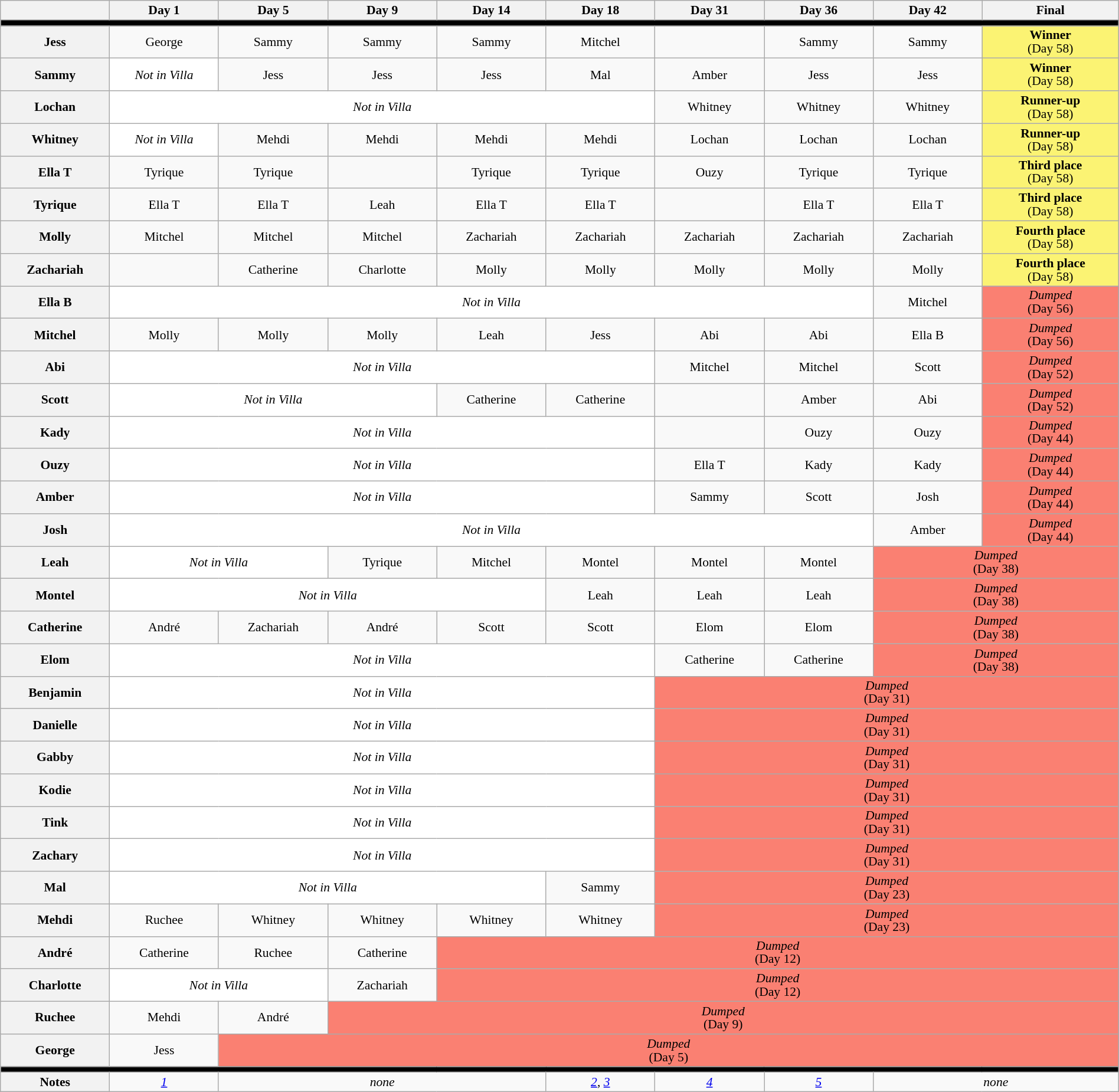<table class="wikitable nowrap" style="text-align:center; font-size:90%; line-height:15px; width:100%">
<tr>
<th style="width:8%"></th>
<th style="width:8%">Day 1</th>
<th style="width:8%">Day 5</th>
<th style="width:8%">Day 9</th>
<th style="width:8%">Day 14</th>
<th style="width:8%">Day 18</th>
<th style="width:8%">Day 31</th>
<th style="width:8%">Day 36</th>
<th style="width:8%">Day 42</th>
<th style="width:10%">Final</th>
</tr>
<tr>
<th style="background:#000" colspan="10"></th>
</tr>
<tr>
<th>Jess</th>
<td>George</td>
<td>Sammy</td>
<td>Sammy</td>
<td>Sammy</td>
<td>Mitchel</td>
<td></td>
<td>Sammy</td>
<td>Sammy</td>
<td style="background:#FBF373"><strong>Winner</strong> <br> (Day 58)</td>
</tr>
<tr>
<th>Sammy</th>
<td style="background:#fff;"><em>Not in Villa</em></td>
<td>Jess</td>
<td>Jess</td>
<td>Jess</td>
<td>Mal</td>
<td>Amber</td>
<td>Jess</td>
<td>Jess</td>
<td style="background:#FBF373"><strong>Winner</strong> <br> (Day 58)</td>
</tr>
<tr>
<th>Lochan</th>
<td colspan="5" style="background:#fff;"><em>Not in Villa</em></td>
<td>Whitney</td>
<td>Whitney</td>
<td>Whitney</td>
<td style="background:#FBF373"><strong>Runner-up</strong> <br> (Day 58)</td>
</tr>
<tr>
<th>Whitney</th>
<td style="background:#fff;"><em>Not in Villa</em></td>
<td>Mehdi</td>
<td>Mehdi</td>
<td>Mehdi</td>
<td>Mehdi</td>
<td>Lochan</td>
<td>Lochan</td>
<td>Lochan</td>
<td style="background:#FBF373"><strong>Runner-up</strong> <br> (Day 58)</td>
</tr>
<tr>
<th>Ella T</th>
<td>Tyrique</td>
<td>Tyrique</td>
<td></td>
<td>Tyrique</td>
<td>Tyrique</td>
<td>Ouzy</td>
<td>Tyrique</td>
<td>Tyrique</td>
<td style="background:#FBF373"><strong>Third place</strong> <br> (Day 58)</td>
</tr>
<tr>
<th>Tyrique</th>
<td>Ella T</td>
<td>Ella T</td>
<td>Leah</td>
<td>Ella T</td>
<td>Ella T</td>
<td></td>
<td>Ella T</td>
<td>Ella T</td>
<td style="background:#FBF373"><strong>Third place</strong> <br> (Day 58)</td>
</tr>
<tr>
<th>Molly</th>
<td>Mitchel</td>
<td>Mitchel</td>
<td>Mitchel</td>
<td>Zachariah</td>
<td>Zachariah</td>
<td>Zachariah</td>
<td>Zachariah</td>
<td>Zachariah</td>
<td style="background:#FBF373"><strong>Fourth place</strong> <br> (Day 58)</td>
</tr>
<tr>
<th>Zachariah</th>
<td></td>
<td>Catherine</td>
<td>Charlotte</td>
<td>Molly</td>
<td>Molly</td>
<td>Molly</td>
<td>Molly</td>
<td>Molly</td>
<td style="background:#FBF373"><strong>Fourth place</strong> <br> (Day 58)</td>
</tr>
<tr>
<th>Ella B</th>
<td colspan="7" style="background:#fff;"><em>Not in Villa</em></td>
<td>Mitchel</td>
<td style="background:salmon;"><em>Dumped</em><br>(Day 56)</td>
</tr>
<tr>
<th>Mitchel</th>
<td>Molly</td>
<td>Molly</td>
<td>Molly</td>
<td>Leah</td>
<td>Jess</td>
<td>Abi</td>
<td>Abi</td>
<td>Ella B</td>
<td style="background:salmon;"><em>Dumped</em><br>(Day 56)</td>
</tr>
<tr>
<th>Abi</th>
<td colspan="5" style="background:#fff;"><em>Not in Villa</em></td>
<td>Mitchel</td>
<td>Mitchel</td>
<td>Scott</td>
<td style="background:salmon;"><em>Dumped</em><br>(Day 52)</td>
</tr>
<tr>
<th>Scott</th>
<td colspan="3" style="background:#fff;"><em>Not in Villa</em></td>
<td>Catherine</td>
<td>Catherine</td>
<td></td>
<td>Amber</td>
<td>Abi</td>
<td style="background:salmon;"><em>Dumped</em><br>(Day 52)</td>
</tr>
<tr>
<th>Kady</th>
<td colspan="5" style="background:#fff;"><em>Not in Villa</em></td>
<td></td>
<td>Ouzy</td>
<td>Ouzy</td>
<td style="background:salmon;"><em>Dumped</em><br>(Day 44)</td>
</tr>
<tr>
<th>Ouzy</th>
<td colspan="5" style="background:#fff;"><em>Not in Villa</em></td>
<td>Ella T</td>
<td>Kady</td>
<td>Kady</td>
<td style="background:salmon;"><em>Dumped</em><br>(Day 44)</td>
</tr>
<tr>
<th>Amber</th>
<td colspan="5" style="background:#fff;"><em>Not in Villa</em></td>
<td>Sammy</td>
<td>Scott</td>
<td>Josh</td>
<td style="background:salmon;"><em>Dumped</em><br>(Day 44)</td>
</tr>
<tr>
<th>Josh</th>
<td colspan="7" style="background:#fff;"><em>Not in Villa</em></td>
<td>Amber</td>
<td style="background:salmon;"><em>Dumped</em><br>(Day 44)</td>
</tr>
<tr>
<th>Leah</th>
<td colspan="2" style="background:#fff;"><em>Not in Villa</em></td>
<td>Tyrique</td>
<td>Mitchel</td>
<td>Montel</td>
<td>Montel</td>
<td>Montel</td>
<td colspan="2" style="background:salmon;"><em>Dumped</em><br>(Day 38)</td>
</tr>
<tr>
<th>Montel</th>
<td colspan="4" style="background:#fff;"><em>Not in Villa</em></td>
<td>Leah</td>
<td>Leah</td>
<td>Leah</td>
<td colspan="2" style="background:salmon;"><em>Dumped</em><br>(Day 38)</td>
</tr>
<tr>
<th>Catherine</th>
<td>André</td>
<td>Zachariah</td>
<td>André</td>
<td>Scott</td>
<td>Scott</td>
<td>Elom</td>
<td>Elom</td>
<td colspan="2" style="background:salmon;"><em>Dumped</em><br>(Day 38)</td>
</tr>
<tr>
<th>Elom</th>
<td colspan="5" style="background:#fff;"><em>Not in Villa</em></td>
<td>Catherine</td>
<td>Catherine</td>
<td colspan="2" style="background:salmon;"><em>Dumped</em><br>(Day 38)</td>
</tr>
<tr>
<th>Benjamin</th>
<td colspan="5" style="background:#fff;"><em>Not in Villa</em></td>
<td colspan="4" style="background:salmon;"><em>Dumped</em><br>(Day 31)</td>
</tr>
<tr>
<th>Danielle</th>
<td colspan="5" style="background:#fff;"><em>Not in Villa</em></td>
<td colspan="4" style="background:salmon;"><em>Dumped</em><br>(Day 31)</td>
</tr>
<tr>
<th>Gabby</th>
<td colspan="5" style="background:#fff;"><em>Not in Villa</em></td>
<td colspan="4" style="background:salmon;"><em>Dumped</em><br>(Day 31)</td>
</tr>
<tr>
<th>Kodie</th>
<td colspan="5" style="background:#fff;"><em>Not in Villa</em></td>
<td colspan="4" style="background:salmon;"><em>Dumped</em><br>(Day 31)</td>
</tr>
<tr>
<th>Tink</th>
<td colspan="5" style="background:#fff;"><em>Not in Villa</em></td>
<td colspan="4" style="background:salmon;"><em>Dumped</em><br>(Day 31)</td>
</tr>
<tr>
<th>Zachary</th>
<td colspan="5" style="background:#fff;"><em>Not in Villa</em></td>
<td colspan="4" style="background:salmon;"><em>Dumped</em><br>(Day 31)</td>
</tr>
<tr>
<th>Mal</th>
<td colspan="4" style="background:#fff;"><em>Not in Villa</em></td>
<td>Sammy</td>
<td colspan="4" style="background:salmon;"><em>Dumped</em><br>(Day 23)</td>
</tr>
<tr>
<th>Mehdi</th>
<td>Ruchee</td>
<td>Whitney</td>
<td>Whitney</td>
<td>Whitney</td>
<td>Whitney</td>
<td colspan="4" style="background:salmon;"><em>Dumped</em><br>(Day 23)</td>
</tr>
<tr>
<th>André</th>
<td>Catherine</td>
<td>Ruchee</td>
<td>Catherine</td>
<td colspan="6" style="background:salmon;"><em>Dumped</em><br>(Day 12)</td>
</tr>
<tr>
<th>Charlotte</th>
<td colspan="2" style="background:#fff;"><em>Not in Villa</em></td>
<td>Zachariah</td>
<td colspan="6" style="background:salmon;"><em>Dumped</em><br>(Day 12)</td>
</tr>
<tr>
<th>Ruchee</th>
<td>Mehdi</td>
<td>André</td>
<td colspan="7" style="background:salmon;"><em>Dumped</em><br>(Day 9)</td>
</tr>
<tr>
<th>George</th>
<td>Jess</td>
<td colspan="8" style="background:salmon;"><em>Dumped</em><br>(Day 5)</td>
</tr>
<tr>
<th style="background:#000" colspan="10"></th>
</tr>
<tr>
<th>Notes</th>
<td><em><a href='#'>1</a></em></td>
<td colspan="3"><em>none</em></td>
<td><em><a href='#'>2</a></em>, <em><a href='#'>3</a></em></td>
<td><em><a href='#'>4</a></em></td>
<td><em><a href='#'>5</a></em></td>
<td colspan="2"><em>none</em></td>
</tr>
</table>
